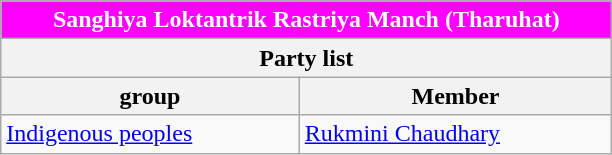<table role="presentation" class="wikitable mw-collapsible mw-collapsed">
<tr>
<th colspan="2" style="width: 300pt; background:#ff00ff; color: white;">Sanghiya Loktantrik Rastriya Manch (Tharuhat)</th>
</tr>
<tr>
<th colspan="2">Party list</th>
</tr>
<tr>
<th> group</th>
<th>Member</th>
</tr>
<tr>
<td><a href='#'>Indigenous peoples</a></td>
<td><a href='#'>Rukmini Chaudhary</a></td>
</tr>
</table>
